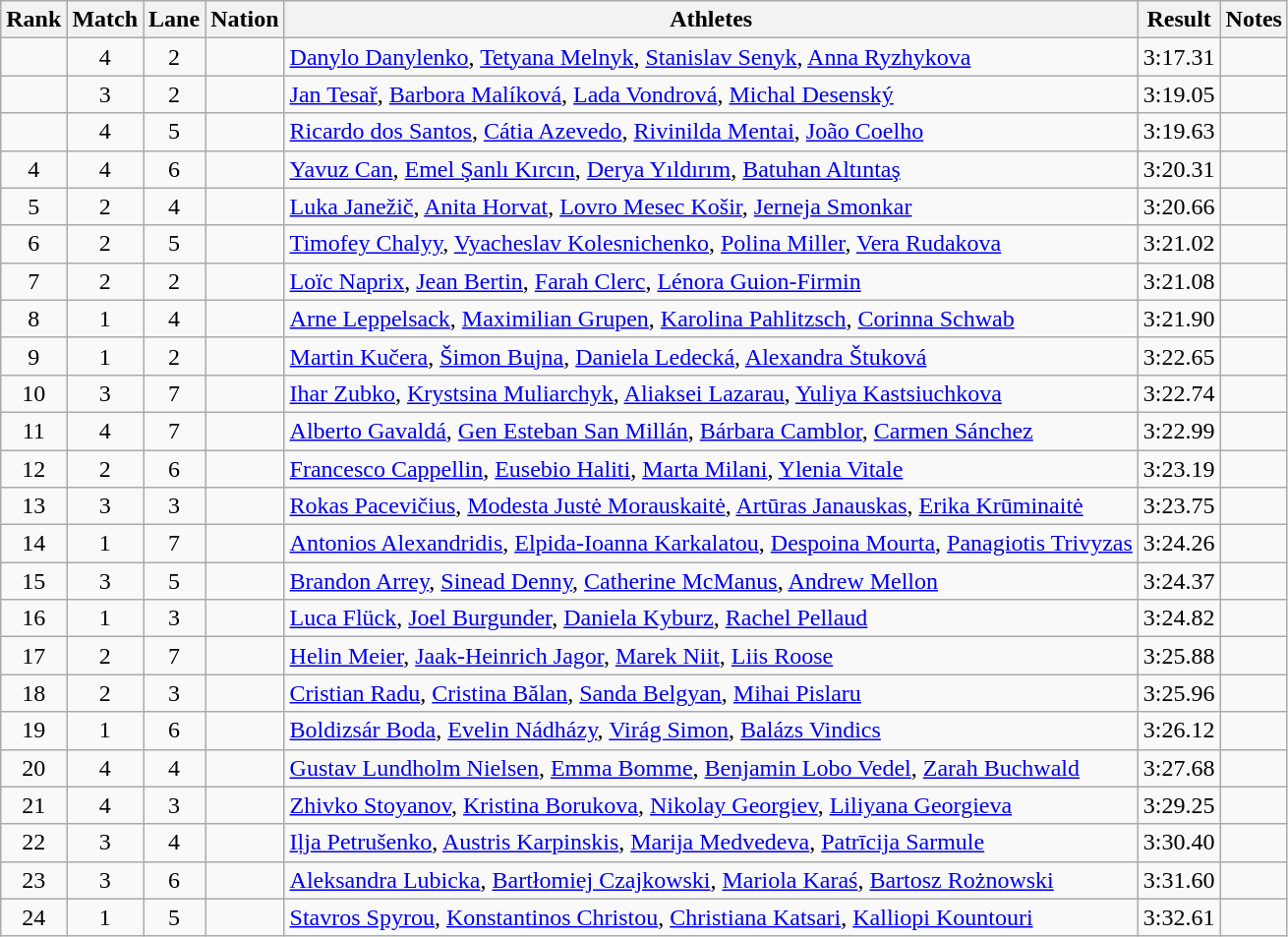<table class="wikitable sortable" style="text-align:center">
<tr>
<th>Rank</th>
<th>Match</th>
<th>Lane</th>
<th>Nation</th>
<th>Athletes</th>
<th>Result</th>
<th>Notes</th>
</tr>
<tr>
<td></td>
<td>4</td>
<td>2</td>
<td align=left></td>
<td align=left><a href='#'>Danylo Danylenko</a>, <a href='#'>Tetyana Melnyk</a>, <a href='#'>Stanislav Senyk</a>, <a href='#'>Anna Ryzhykova</a></td>
<td>3:17.31</td>
<td></td>
</tr>
<tr>
<td></td>
<td>3</td>
<td>2</td>
<td align=left></td>
<td align=left><a href='#'>Jan Tesař</a>, <a href='#'>Barbora Malíková</a>, <a href='#'>Lada Vondrová</a>, <a href='#'>Michal Desenský</a></td>
<td>3:19.05</td>
<td></td>
</tr>
<tr>
<td></td>
<td>4</td>
<td>5</td>
<td align=left></td>
<td align=left><a href='#'>Ricardo dos Santos</a>, <a href='#'>Cátia Azevedo</a>, <a href='#'>Rivinilda Mentai</a>, <a href='#'>João Coelho</a></td>
<td>3:19.63</td>
<td></td>
</tr>
<tr>
<td>4</td>
<td>4</td>
<td>6</td>
<td align=left></td>
<td align=left><a href='#'>Yavuz Can</a>, <a href='#'>Emel Şanlı Kırcın</a>, <a href='#'>Derya Yıldırım</a>, <a href='#'>Batuhan Altıntaş</a></td>
<td>3:20.31</td>
<td></td>
</tr>
<tr>
<td>5</td>
<td>2</td>
<td>4</td>
<td align=left></td>
<td align=left><a href='#'>Luka Janežič</a>, <a href='#'>Anita Horvat</a>, <a href='#'>Lovro Mesec Košir</a>, <a href='#'>Jerneja Smonkar</a></td>
<td>3:20.66</td>
<td></td>
</tr>
<tr>
<td>6</td>
<td>2</td>
<td>5</td>
<td align=left></td>
<td align=left><a href='#'>Timofey Chalyy</a>, <a href='#'>Vyacheslav Kolesnichenko</a>, <a href='#'>Polina Miller</a>, <a href='#'>Vera Rudakova</a></td>
<td>3:21.02</td>
<td></td>
</tr>
<tr>
<td>7</td>
<td>2</td>
<td>2</td>
<td align=left></td>
<td align=left><a href='#'>Loïc Naprix</a>, <a href='#'>Jean Bertin</a>, <a href='#'>Farah Clerc</a>, <a href='#'>Lénora Guion-Firmin</a></td>
<td>3:21.08</td>
<td></td>
</tr>
<tr>
<td>8</td>
<td>1</td>
<td>4</td>
<td align=left></td>
<td align=left><a href='#'>Arne Leppelsack</a>, <a href='#'>Maximilian Grupen</a>, <a href='#'>Karolina Pahlitzsch</a>, <a href='#'>Corinna Schwab</a></td>
<td>3:21.90</td>
<td></td>
</tr>
<tr>
<td>9</td>
<td>1</td>
<td>2</td>
<td align=left></td>
<td align=left><a href='#'>Martin Kučera</a>, <a href='#'>Šimon Bujna</a>, <a href='#'>Daniela Ledecká</a>, <a href='#'>Alexandra Štuková</a></td>
<td>3:22.65</td>
<td></td>
</tr>
<tr>
<td>10</td>
<td>3</td>
<td>7</td>
<td align=left></td>
<td align=left><a href='#'>Ihar Zubko</a>, <a href='#'>Krystsina Muliarchyk</a>, <a href='#'>Aliaksei Lazarau</a>, <a href='#'>Yuliya Kastsiuchkova</a></td>
<td>3:22.74</td>
<td></td>
</tr>
<tr>
<td>11</td>
<td>4</td>
<td>7</td>
<td align=left></td>
<td align=left><a href='#'>Alberto Gavaldá</a>, <a href='#'>Gen Esteban San Millán</a>, <a href='#'>Bárbara Camblor</a>, <a href='#'>Carmen Sánchez</a></td>
<td>3:22.99</td>
<td></td>
</tr>
<tr>
<td>12</td>
<td>2</td>
<td>6</td>
<td align=left></td>
<td align=left><a href='#'>Francesco Cappellin</a>, <a href='#'>Eusebio Haliti</a>, <a href='#'>Marta Milani</a>, <a href='#'>Ylenia Vitale</a></td>
<td>3:23.19</td>
<td></td>
</tr>
<tr>
<td>13</td>
<td>3</td>
<td>3</td>
<td align=left></td>
<td align=left><a href='#'>Rokas Pacevičius</a>, <a href='#'>Modesta Justė Morauskaitė</a>, <a href='#'>Artūras Janauskas</a>, <a href='#'>Erika Krūminaitė</a></td>
<td>3:23.75</td>
<td></td>
</tr>
<tr>
<td>14</td>
<td>1</td>
<td>7</td>
<td align=left></td>
<td align=left><a href='#'>Antonios Alexandridis</a>, <a href='#'>Elpida-Ioanna Karkalatou</a>, <a href='#'>Despoina Mourta</a>, <a href='#'>Panagiotis Trivyzas</a></td>
<td>3:24.26</td>
<td></td>
</tr>
<tr>
<td>15</td>
<td>3</td>
<td>5</td>
<td align=left></td>
<td align=left><a href='#'>Brandon Arrey</a>, <a href='#'>Sinead Denny</a>, <a href='#'>Catherine McManus</a>, <a href='#'>Andrew Mellon</a></td>
<td>3:24.37</td>
<td></td>
</tr>
<tr>
<td>16</td>
<td>1</td>
<td>3</td>
<td align=left></td>
<td align=left><a href='#'>Luca Flück</a>, <a href='#'>Joel Burgunder</a>, <a href='#'>Daniela Kyburz</a>, <a href='#'>Rachel Pellaud</a></td>
<td>3:24.82</td>
<td></td>
</tr>
<tr>
<td>17</td>
<td>2</td>
<td>7</td>
<td align=left></td>
<td align=left><a href='#'>Helin Meier</a>, <a href='#'>Jaak-Heinrich Jagor</a>, <a href='#'>Marek Niit</a>, <a href='#'>Liis Roose</a></td>
<td>3:25.88</td>
<td></td>
</tr>
<tr>
<td>18</td>
<td>2</td>
<td>3</td>
<td align=left></td>
<td align=left><a href='#'>Cristian Radu</a>, <a href='#'>Cristina Bălan</a>, <a href='#'>Sanda Belgyan</a>, <a href='#'>Mihai Pislaru</a></td>
<td>3:25.96</td>
<td></td>
</tr>
<tr>
<td>19</td>
<td>1</td>
<td>6</td>
<td align=left></td>
<td align=left><a href='#'>Boldizsár Boda</a>, <a href='#'>Evelin Nádházy</a>, <a href='#'>Virág Simon</a>, <a href='#'>Balázs Vindics</a></td>
<td>3:26.12</td>
<td></td>
</tr>
<tr>
<td>20</td>
<td>4</td>
<td>4</td>
<td align=left></td>
<td align=left><a href='#'>Gustav Lundholm Nielsen</a>, <a href='#'>Emma Bomme</a>, <a href='#'>Benjamin Lobo Vedel</a>, <a href='#'>Zarah Buchwald</a></td>
<td>3:27.68</td>
<td></td>
</tr>
<tr>
<td>21</td>
<td>4</td>
<td>3</td>
<td align=left></td>
<td align=left><a href='#'>Zhivko Stoyanov</a>, <a href='#'>Kristina Borukova</a>, <a href='#'>Nikolay Georgiev</a>, <a href='#'>Liliyana Georgieva</a></td>
<td>3:29.25</td>
<td></td>
</tr>
<tr>
<td>22</td>
<td>3</td>
<td>4</td>
<td align=left></td>
<td align=left><a href='#'>Iļja Petrušenko</a>, <a href='#'>Austris Karpinskis</a>, <a href='#'>Marija Medvedeva</a>, <a href='#'>Patrīcija Sarmule</a></td>
<td>3:30.40</td>
<td></td>
</tr>
<tr>
<td>23</td>
<td>3</td>
<td>6</td>
<td align=left></td>
<td align=left><a href='#'>Aleksandra Lubicka</a>, <a href='#'>Bartłomiej Czajkowski</a>, <a href='#'>Mariola Karaś</a>, <a href='#'>Bartosz Rożnowski</a></td>
<td>3:31.60</td>
<td></td>
</tr>
<tr>
<td>24</td>
<td>1</td>
<td>5</td>
<td align=left></td>
<td align=left><a href='#'>Stavros Spyrou</a>, <a href='#'>Konstantinos Christou</a>, <a href='#'>Christiana Katsari</a>, <a href='#'>Kalliopi Kountouri</a></td>
<td>3:32.61</td>
<td></td>
</tr>
</table>
